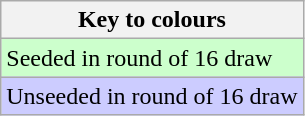<table class="wikitable">
<tr>
<th>Key to colours</th>
</tr>
<tr bgcolor=#ccffcc>
<td>Seeded in round of 16 draw</td>
</tr>
<tr bgcolor=#ccccff>
<td>Unseeded in round of 16 draw</td>
</tr>
</table>
